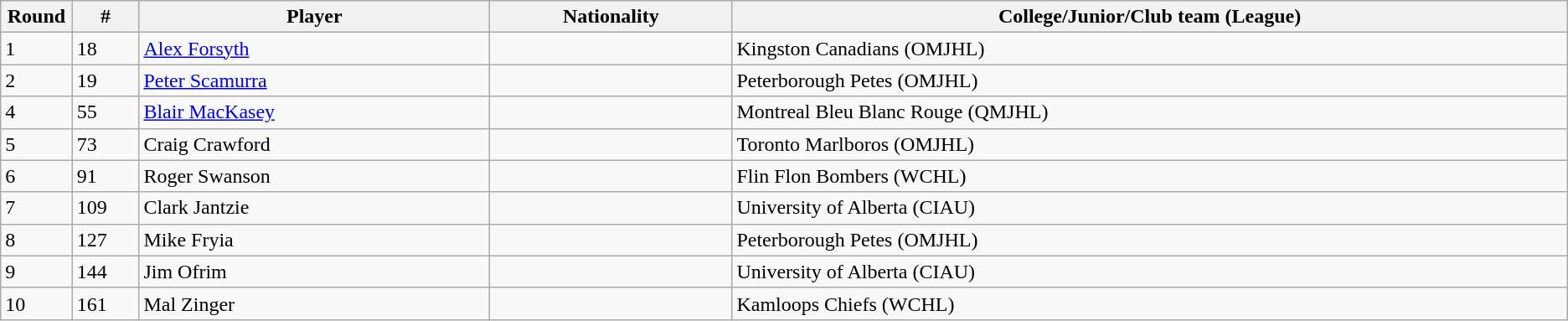<table class="wikitable">
<tr align="center">
<th bgcolor="#DDDDFF" width="4.0%">Round</th>
<th bgcolor="#DDDDFF" width="4.0%">#</th>
<th bgcolor="#DDDDFF" width="21.0%">Player</th>
<th bgcolor="#DDDDFF" width="14.5%">Nationality</th>
<th bgcolor="#DDDDFF" width="50.0%">College/Junior/Club team (League)</th>
</tr>
<tr>
<td>1</td>
<td>18</td>
<td><a href='#'>Alex Forsyth</a></td>
<td></td>
<td>Kingston Canadians (OMJHL)</td>
</tr>
<tr>
<td>2</td>
<td>19</td>
<td><a href='#'>Peter Scamurra</a></td>
<td></td>
<td>Peterborough Petes (OMJHL)</td>
</tr>
<tr>
<td>4</td>
<td>55</td>
<td><a href='#'>Blair MacKasey</a></td>
<td></td>
<td>Montreal Bleu Blanc Rouge (QMJHL)</td>
</tr>
<tr>
<td>5</td>
<td>73</td>
<td>Craig Crawford</td>
<td></td>
<td>Toronto Marlboros (OMJHL)</td>
</tr>
<tr>
<td>6</td>
<td>91</td>
<td>Roger Swanson</td>
<td></td>
<td>Flin Flon Bombers (WCHL)</td>
</tr>
<tr>
<td>7</td>
<td>109</td>
<td>Clark Jantzie</td>
<td></td>
<td>University of Alberta (CIAU)</td>
</tr>
<tr>
<td>8</td>
<td>127</td>
<td>Mike Fryia</td>
<td></td>
<td>Peterborough Petes (OMJHL)</td>
</tr>
<tr>
<td>9</td>
<td>144</td>
<td>Jim Ofrim</td>
<td></td>
<td>University of Alberta (CIAU)</td>
</tr>
<tr>
<td>10</td>
<td>161</td>
<td>Mal Zinger</td>
<td></td>
<td>Kamloops Chiefs (WCHL)</td>
</tr>
</table>
